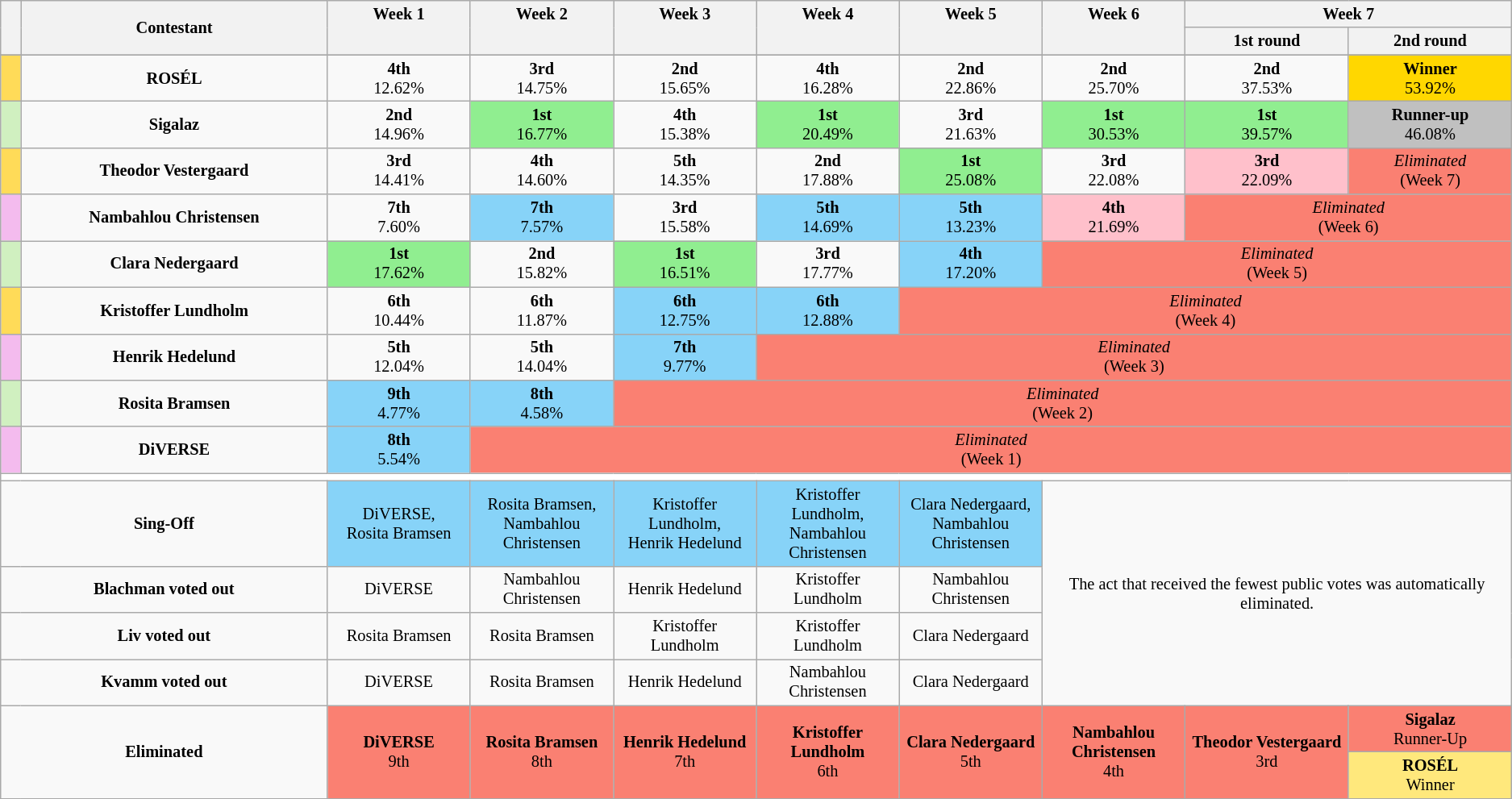<table class="wikitable" style="text-align:center; font-size:85%">
<tr>
<th style="width:1%" rowspan=2></th>
<th style="width:15%" rowspan=2>Contestant</th>
<th style="width:7%" rowspan=2 valign=top>Week 1</th>
<th style="width:7%" rowspan=2 valign=top>Week 2</th>
<th style="width:7%" rowspan=2 valign=top>Week 3</th>
<th style="width:7%" rowspan=2 valign=top>Week 4</th>
<th style="width:7%" rowspan=2 valign=top>Week 5</th>
<th style="width:7%" rowspan=2 valign=top>Week 6</th>
<th colspan=2>Week 7</th>
</tr>
<tr>
<th style="width:8%">1st round</th>
<th style="width:8%">2nd round</th>
</tr>
<tr>
</tr>
<tr>
<td style="background:#ffdb58"></td>
<td><strong>ROSÉL</strong></td>
<td><strong>4th</strong><br>12.62%</td>
<td><strong>3rd</strong><br>14.75%</td>
<td><strong>2nd</strong><br>15.65%</td>
<td><strong>4th</strong><br>16.28%</td>
<td><strong>2nd</strong><br>22.86%</td>
<td><strong>2nd</strong><br>25.70%</td>
<td><strong>2nd</strong><br>37.53%</td>
<td style="background:Gold"><strong>Winner</strong><br>53.92%</td>
</tr>
<tr>
<td style="background:#d0f0c0"></td>
<td><strong>Sigalaz</strong></td>
<td><strong>2nd</strong><br>14.96%</td>
<td style="background:lightgreen"><strong>1st</strong><br>16.77%</td>
<td><strong>4th</strong><br>15.38%</td>
<td style="background:lightgreen"><strong>1st</strong><br>20.49%</td>
<td><strong>3rd</strong><br>21.63%</td>
<td style="background:lightgreen"><strong>1st</strong><br>30.53%</td>
<td style="background:lightgreen"><strong>1st</strong><br>39.57%</td>
<td style="background:silver"><strong>Runner-up</strong><br>46.08%</td>
</tr>
<tr>
<td style="background:#FFdb58"></td>
<td><strong>Theodor Vestergaard</strong></td>
<td><strong>3rd</strong><br>14.41%</td>
<td><strong>4th</strong><br>14.60%</td>
<td><strong>5th</strong><br>14.35%</td>
<td><strong>2nd</strong><br>17.88%</td>
<td style="background:lightgreen"><strong>1st</strong><br>25.08%</td>
<td><strong>3rd</strong><br>22.08%</td>
<td style="background:Pink"><strong>3rd</strong><br>22.09%</td>
<td bgcolor="salmon" colspan=1><em>Eliminated</em><br>(Week 7)</td>
</tr>
<tr>
<td style="background:#f4bbee"></td>
<td><strong>Nambahlou Christensen</strong></td>
<td><strong>7th</strong><br>7.60%</td>
<td style="background:#87D3F8"><strong>7th</strong><br>7.57%</td>
<td><strong>3rd</strong><br>15.58%</td>
<td style="background:#87D3F8"><strong>5th</strong><br>14.69%</td>
<td style="background:#87D3F8"><strong>5th</strong><br>13.23%</td>
<td style="background:Pink"><strong>4th</strong><br>21.69%</td>
<td bgcolor="salmon" colspan=2><em>Eliminated</em><br>(Week 6)</td>
</tr>
<tr>
<td style="background:#d0f0c0"></td>
<td><strong>Clara Nedergaard</strong></td>
<td style="background:lightgreen"><strong>1st</strong><br>17.62%</td>
<td><strong>2nd</strong><br>15.82%</td>
<td style="background:lightgreen"><strong>1st</strong><br>16.51%</td>
<td><strong>3rd</strong><br>17.77%</td>
<td style="background:#87D3F8"><strong>4th</strong><br>17.20%</td>
<td bgcolor="salmon" colspan=3><em>Eliminated</em><br>(Week 5)</td>
</tr>
<tr>
<td style="background:#FFdb58"></td>
<td><strong>Kristoffer Lundholm</strong></td>
<td><strong>6th</strong><br>10.44%</td>
<td><strong>6th</strong><br>11.87%</td>
<td style="background:#87D3F8"><strong>6th</strong><br>12.75%</td>
<td style="background:#87D3F8"><strong>6th</strong><br>12.88%</td>
<td bgcolor="salmon" colspan=4><em>Eliminated</em><br>(Week 4)</td>
</tr>
<tr>
<td style="background:#f4bbee"></td>
<td><strong>Henrik Hedelund</strong></td>
<td><strong>5th</strong><br>12.04%</td>
<td><strong>5th</strong><br>14.04%</td>
<td style="background:#87D3F8"><strong>7th</strong><br>9.77%</td>
<td bgcolor="salmon" colspan=5><em>Eliminated</em><br>(Week 3)</td>
</tr>
<tr>
<td style="background:#d0f0c0"></td>
<td><strong>Rosita Bramsen</strong></td>
<td style="background:#87D3F8"><strong>9th</strong><br>4.77%</td>
<td style="background:#87D3F8"><strong>8th</strong><br>4.58%</td>
<td bgcolor="salmon" colspan=6><em>Eliminated</em><br>(Week 2)</td>
</tr>
<tr>
<td style="background:#f4bbee"></td>
<td><strong>DiVERSE</strong></td>
<td style="background:#87D3F8"><strong>8th</strong><br>5.54%</td>
<td bgcolor="salmon" colspan=7><em>Eliminated</em><br>(Week 1)</td>
</tr>
<tr>
<td style="background:#FFFFFF" colspan=10></td>
</tr>
<tr>
<td colspan=2><strong>Sing-Off</strong></td>
<td style="background:#87D3F8">DiVERSE,<br>Rosita Bramsen</td>
<td style="background:#87D3F8">Rosita Bramsen,<br>Nambahlou Christensen</td>
<td style="background:#87D3F8">Kristoffer Lundholm,<br>Henrik Hedelund</td>
<td style="background:#87D3F8">Kristoffer Lundholm,<br>Nambahlou Christensen</td>
<td style="background:#87D3F8">Clara Nedergaard,<br>Nambahlou Christensen</td>
<td colspan=3 rowspan=4>The act that received the fewest public votes was automatically eliminated.</td>
</tr>
<tr>
<td colspan=2><strong>Blachman voted out</strong></td>
<td>DiVERSE</td>
<td>Nambahlou Christensen</td>
<td>Henrik Hedelund</td>
<td>Kristoffer Lundholm</td>
<td>Nambahlou Christensen</td>
</tr>
<tr>
<td colspan=2><strong>Liv voted out</strong></td>
<td>Rosita Bramsen</td>
<td>Rosita Bramsen</td>
<td>Kristoffer Lundholm</td>
<td>Kristoffer Lundholm</td>
<td>Clara Nedergaard</td>
</tr>
<tr>
<td colspan=2><strong>Kvamm voted out</strong></td>
<td>DiVERSE</td>
<td>Rosita Bramsen</td>
<td>Henrik Hedelund</td>
<td>Nambahlou Christensen</td>
<td>Clara Nedergaard</td>
</tr>
<tr>
<td colspan=2 rowspan=2><strong>Eliminated</strong></td>
<td style="background:#FA8072" rowspan=2><strong>DiVERSE</strong><br>9th</td>
<td style="background:#FA8072" rowspan=2><strong>Rosita Bramsen</strong><br>8th</td>
<td style="background:#FA8072" rowspan=2><strong>Henrik Hedelund</strong><br>7th</td>
<td style="background:#FA8072" rowspan=2><strong>Kristoffer Lundholm</strong><br>6th</td>
<td style="background:#FA8072" rowspan=2><strong>Clara Nedergaard</strong><br>5th</td>
<td style="background:#FA8072" rowspan=2><strong>Nambahlou Christensen</strong><br>4th</td>
<td style="background:#FA8072" rowspan=2><strong>Theodor Vestergaard</strong><br>3rd</td>
<td style="background:#FA8072"><strong>Sigalaz</strong><br>Runner-Up</td>
</tr>
<tr>
<td style="background:#FFE87C"><strong>ROSÉL</strong><br>Winner</td>
</tr>
<tr>
</tr>
</table>
